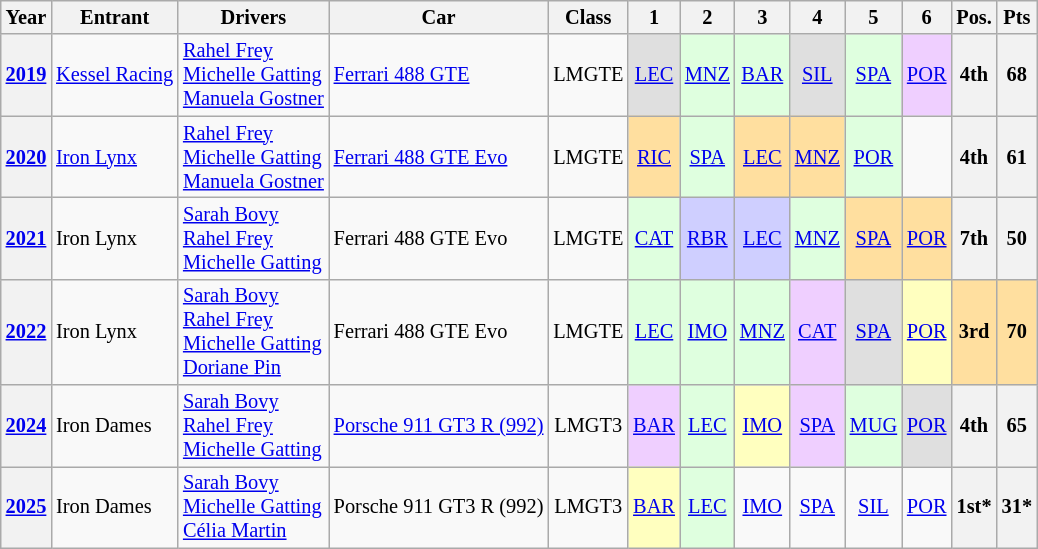<table class="wikitable" style="text-align:center; font-size:85%">
<tr>
<th>Year</th>
<th>Entrant</th>
<th>Drivers</th>
<th>Car</th>
<th>Class</th>
<th>1</th>
<th>2</th>
<th>3</th>
<th>4</th>
<th>5</th>
<th>6</th>
<th>Pos.</th>
<th>Pts</th>
</tr>
<tr>
<th><a href='#'>2019</a></th>
<td align="left"> <a href='#'>Kessel Racing</a></td>
<td align="left"> <a href='#'>Rahel Frey</a><br> <a href='#'>Michelle Gatting</a><br> <a href='#'>Manuela Gostner</a></td>
<td align="left"><a href='#'>Ferrari 488 GTE</a> <br></td>
<td>LMGTE</td>
<td style="background:#dfdfdf;"><a href='#'>LEC</a><br></td>
<td style="background:#dfffdf;"><a href='#'>MNZ</a><br></td>
<td style="background:#dfffdf;"><a href='#'>BAR</a><br></td>
<td style="background:#dfdfdf;"><a href='#'>SIL</a><br></td>
<td style="background:#dfffdf;"><a href='#'>SPA</a><br></td>
<td style="background:#efcfff;"><a href='#'>POR</a><br></td>
<th>4th</th>
<th>68</th>
</tr>
<tr>
<th><a href='#'>2020</a></th>
<td align="left"> <a href='#'>Iron Lynx</a></td>
<td align="left"> <a href='#'>Rahel Frey</a><br> <a href='#'>Michelle Gatting</a><br> <a href='#'>Manuela Gostner</a></td>
<td align="left"><a href='#'>Ferrari 488 GTE Evo</a></td>
<td>LMGTE</td>
<td style="background:#ffdf9f;"><a href='#'>RIC</a><br></td>
<td style="background:#dfffdf;"><a href='#'>SPA</a><br></td>
<td style="background:#ffdf9f;"><a href='#'>LEC</a><br></td>
<td style="background:#ffdf9f;"><a href='#'>MNZ</a><br></td>
<td style="background:#dfffdf;"><a href='#'>POR</a><br></td>
<td></td>
<th>4th</th>
<th>61</th>
</tr>
<tr>
<th><a href='#'>2021</a></th>
<td align="left"> Iron Lynx</td>
<td align="left"> <a href='#'>Sarah Bovy</a> <br> <a href='#'>Rahel Frey</a><br> <a href='#'>Michelle Gatting</a><br></td>
<td align="left">Ferrari 488 GTE Evo</td>
<td>LMGTE</td>
<td style="background:#dfffdf;"><a href='#'>CAT</a><br></td>
<td style="background:#cfcfff;"><a href='#'>RBR</a><br></td>
<td style="background:#cfcfff;"><a href='#'>LEC</a><br></td>
<td style="background:#dfffdf;"><a href='#'>MNZ</a><br></td>
<td style="background:#ffdf9f;"><a href='#'>SPA</a><br></td>
<td style="background:#ffdf9f;"><a href='#'>POR</a><br></td>
<th>7th</th>
<th>50</th>
</tr>
<tr>
<th><a href='#'>2022</a></th>
<td align="left"> Iron Lynx</td>
<td align="left"> <a href='#'>Sarah Bovy</a><br> <a href='#'>Rahel Frey</a> <br> <a href='#'>Michelle Gatting</a><br> <a href='#'>Doriane Pin</a> </td>
<td align="left">Ferrari 488 GTE Evo</td>
<td>LMGTE</td>
<td style="background:#dfffdf;"><a href='#'>LEC</a><br></td>
<td style="background:#dfffdf;"><a href='#'>IMO</a><br></td>
<td style="background:#dfffdf;"><a href='#'>MNZ</a><br></td>
<td style="background:#efcfff;"><a href='#'>CAT</a><br></td>
<td style="background:#dfdfdf;"><a href='#'>SPA</a><br></td>
<td style="background:#ffffbf;"><a href='#'>POR</a><br></td>
<th style="background:#ffdf9f;">3rd</th>
<th style="background:#ffdf9f;">70</th>
</tr>
<tr>
<th><a href='#'>2024</a></th>
<td align="left" nowrap=""> Iron Dames</td>
<td align="left"> <a href='#'>Sarah Bovy</a><br> <a href='#'>Rahel Frey</a><br> <a href='#'>Michelle Gatting</a></td>
<td align="left" nowrap=""><a href='#'>Porsche 911 GT3 R (992)</a></td>
<td>LMGT3</td>
<td style="background:#EFCFFF;"><a href='#'>BAR</a><br></td>
<td style="background:#DFFFDF;"><a href='#'>LEC</a><br></td>
<td style="background:#FFFFBF;"><a href='#'>IMO</a><br></td>
<td style="background:#EFCFFF;"><a href='#'>SPA</a><br></td>
<td style="background:#DFFFDF;"><a href='#'>MUG</a><br></td>
<td style="background:#DFDFDF;"><a href='#'>POR</a><br></td>
<th>4th</th>
<th>65</th>
</tr>
<tr>
<th><a href='#'>2025</a></th>
<td align="left"> Iron Dames</td>
<td align="left"> <a href='#'>Sarah Bovy</a><br> <a href='#'>Michelle Gatting</a><br> <a href='#'>Célia Martin</a></td>
<td align="left">Porsche 911 GT3 R (992)</td>
<td>LMGT3</td>
<td style="background:#ffffbf;"><a href='#'>BAR</a><br></td>
<td style="background:#dfffdf;"><a href='#'>LEC</a><br></td>
<td><a href='#'>IMO</a></td>
<td><a href='#'>SPA</a></td>
<td><a href='#'>SIL</a></td>
<td><a href='#'>POR</a></td>
<th>1st*</th>
<th>31*</th>
</tr>
</table>
